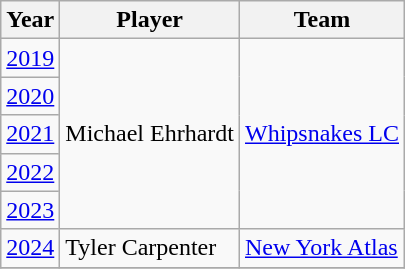<table class="wikitable">
<tr>
<th>Year</th>
<th>Player</th>
<th>Team</th>
</tr>
<tr>
<td><a href='#'>2019</a></td>
<td rowspan="5">Michael Ehrhardt</td>
<td rowspan="5"><a href='#'>Whipsnakes LC</a></td>
</tr>
<tr>
<td><a href='#'>2020</a></td>
</tr>
<tr>
<td><a href='#'>2021</a></td>
</tr>
<tr>
<td><a href='#'>2022</a></td>
</tr>
<tr>
<td><a href='#'>2023</a></td>
</tr>
<tr>
<td><a href='#'>2024</a></td>
<td>Tyler Carpenter</td>
<td><a href='#'>New York Atlas</a></td>
</tr>
<tr>
</tr>
</table>
